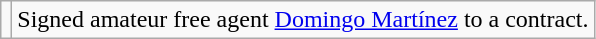<table class="wikitable">
<tr>
<td></td>
<td>Signed amateur free agent <a href='#'>Domingo Martínez</a> to a contract.</td>
</tr>
</table>
